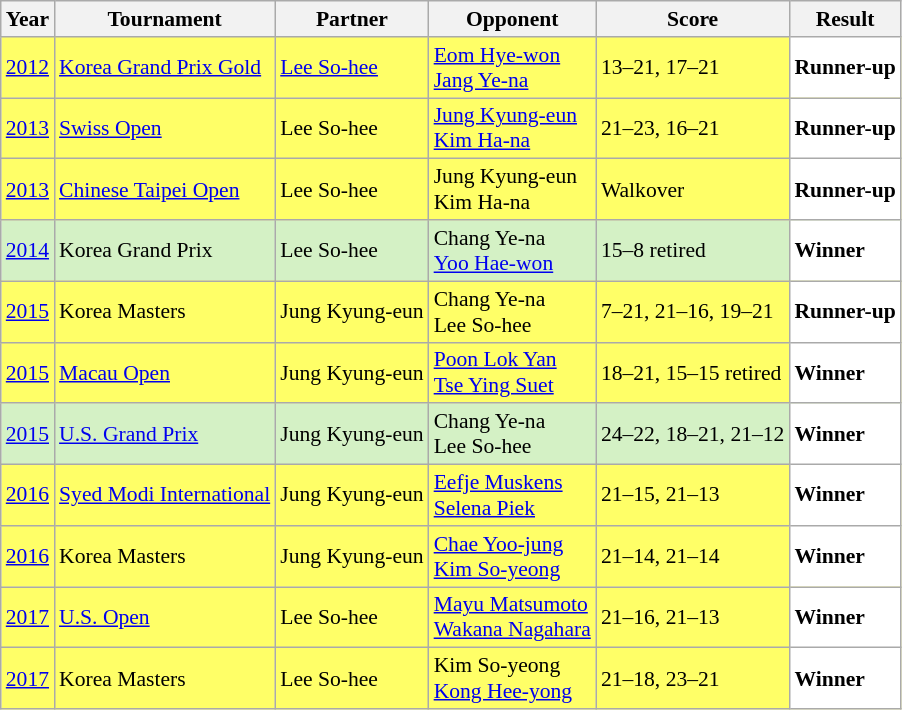<table class="sortable wikitable" style="font-size: 90%;">
<tr>
<th>Year</th>
<th>Tournament</th>
<th>Partner</th>
<th>Opponent</th>
<th>Score</th>
<th>Result</th>
</tr>
<tr style="background:#FFFF67">
<td align="center"><a href='#'>2012</a></td>
<td align="left"><a href='#'>Korea Grand Prix Gold</a></td>
<td align="left"> <a href='#'>Lee So-hee</a></td>
<td align="left"> <a href='#'>Eom Hye-won</a><br> <a href='#'>Jang Ye-na</a></td>
<td align="left">13–21, 17–21</td>
<td style="text-align:left; background:white"> <strong>Runner-up</strong></td>
</tr>
<tr style="background:#FFFF67">
<td align="center"><a href='#'>2013</a></td>
<td align="left"><a href='#'>Swiss Open</a></td>
<td align="left"> Lee So-hee</td>
<td align="left"> <a href='#'>Jung Kyung-eun</a><br> <a href='#'>Kim Ha-na</a></td>
<td align="left">21–23, 16–21</td>
<td style="text-align:left; background:white"> <strong>Runner-up</strong></td>
</tr>
<tr style="background:#FFFF67">
<td align="center"><a href='#'>2013</a></td>
<td align="left"><a href='#'>Chinese Taipei Open</a></td>
<td align="left"> Lee So-hee</td>
<td align="left"> Jung Kyung-eun<br> Kim Ha-na</td>
<td align="left">Walkover</td>
<td style="text-align:left; background:white"> <strong>Runner-up</strong></td>
</tr>
<tr style="background:#D4F1C5">
<td align="center"><a href='#'>2014</a></td>
<td align="left">Korea Grand Prix</td>
<td align="left"> Lee So-hee</td>
<td align="left"> Chang Ye-na<br> <a href='#'>Yoo Hae-won</a></td>
<td align="left">15–8 retired</td>
<td style="text-align:left; background:white"> <strong>Winner</strong></td>
</tr>
<tr style="background:#FFFF67">
<td align="center"><a href='#'>2015</a></td>
<td align="left">Korea Masters</td>
<td align="left"> Jung Kyung-eun</td>
<td align="left"> Chang Ye-na<br> Lee So-hee</td>
<td align="left">7–21, 21–16, 19–21</td>
<td style="text-align:left; background:white"> <strong>Runner-up</strong></td>
</tr>
<tr style="background:#FFFF67">
<td align="center"><a href='#'>2015</a></td>
<td align="left"><a href='#'>Macau Open</a></td>
<td align="left"> Jung Kyung-eun</td>
<td align="left"> <a href='#'>Poon Lok Yan</a><br> <a href='#'>Tse Ying Suet</a></td>
<td align="left">18–21, 15–15 retired</td>
<td style="text-align:left; background:white"> <strong>Winner</strong></td>
</tr>
<tr style="background:#D4F1C5">
<td align="center"><a href='#'>2015</a></td>
<td align="left"><a href='#'>U.S. Grand Prix</a></td>
<td align="left"> Jung Kyung-eun</td>
<td align="left"> Chang Ye-na<br> Lee So-hee</td>
<td align="left">24–22, 18–21, 21–12</td>
<td style="text-align:left; background:white"> <strong>Winner</strong></td>
</tr>
<tr style="background:#FFFF67">
<td align="center"><a href='#'>2016</a></td>
<td align="left"><a href='#'>Syed Modi International</a></td>
<td align="left"> Jung Kyung-eun</td>
<td align="left"> <a href='#'>Eefje Muskens</a><br> <a href='#'>Selena Piek</a></td>
<td align="left">21–15, 21–13</td>
<td style="text-align:left; background:white"> <strong>Winner</strong></td>
</tr>
<tr style="background:#FFFF67">
<td align="center"><a href='#'>2016</a></td>
<td align="left">Korea Masters</td>
<td align="left"> Jung Kyung-eun</td>
<td align="left"> <a href='#'>Chae Yoo-jung</a><br> <a href='#'>Kim So-yeong</a></td>
<td align="left">21–14, 21–14</td>
<td style="text-align:left; background:white"> <strong>Winner</strong></td>
</tr>
<tr style="background:#FFFF67">
<td align="center"><a href='#'>2017</a></td>
<td align="left"><a href='#'>U.S. Open</a></td>
<td align="left"> Lee So-hee</td>
<td align="left"> <a href='#'>Mayu Matsumoto</a><br> <a href='#'>Wakana Nagahara</a></td>
<td align="left">21–16, 21–13</td>
<td style="text-align:left; background:white"> <strong>Winner</strong></td>
</tr>
<tr style="background:#FFFF67">
<td align="center"><a href='#'>2017</a></td>
<td align="left">Korea Masters</td>
<td align="left"> Lee So-hee</td>
<td align="left"> Kim So-yeong<br> <a href='#'>Kong Hee-yong</a></td>
<td align="left">21–18, 23–21</td>
<td style="text-align:left; background:white"> <strong>Winner</strong></td>
</tr>
</table>
